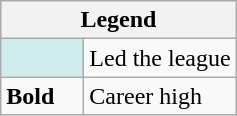<table class="wikitable">
<tr>
<th colspan="2">Legend</th>
</tr>
<tr>
<td style="background:#cfecec; width:3em;"></td>
<td>Led the league</td>
</tr>
<tr>
<td><strong>Bold</strong></td>
<td>Career high</td>
</tr>
</table>
